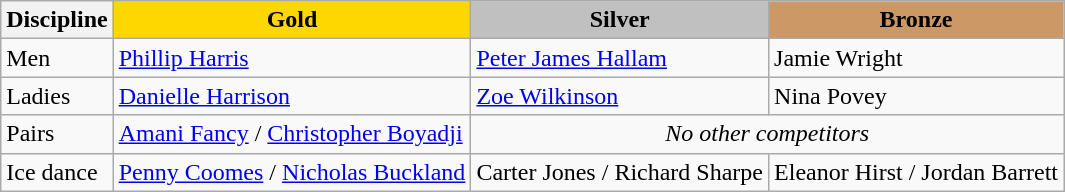<table class="wikitable">
<tr>
<th>Discipline</th>
<td align=center bgcolor=gold><strong>Gold</strong></td>
<td align=center bgcolor=silver><strong>Silver</strong></td>
<td align=center bgcolor=cc9966><strong>Bronze</strong></td>
</tr>
<tr>
<td>Men</td>
<td><a href='#'>Phillip Harris</a></td>
<td><a href='#'>Peter James Hallam</a></td>
<td>Jamie Wright</td>
</tr>
<tr>
<td>Ladies</td>
<td><a href='#'>Danielle Harrison</a></td>
<td><a href='#'>Zoe Wilkinson</a></td>
<td>Nina Povey</td>
</tr>
<tr>
<td>Pairs</td>
<td><a href='#'>Amani Fancy</a> / <a href='#'>Christopher Boyadji</a></td>
<td colspan=2 align=center><em>No other competitors</em></td>
</tr>
<tr>
<td>Ice dance</td>
<td><a href='#'>Penny Coomes</a> / <a href='#'>Nicholas Buckland</a></td>
<td>Carter Jones / Richard Sharpe</td>
<td>Eleanor Hirst / Jordan Barrett</td>
</tr>
</table>
